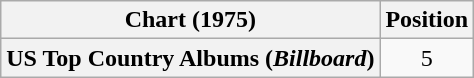<table class="wikitable plainrowheaders" style="text-align:center">
<tr>
<th scope="col">Chart (1975)</th>
<th scope="col">Position</th>
</tr>
<tr>
<th scope="row">US Top Country Albums (<em>Billboard</em>)</th>
<td>5</td>
</tr>
</table>
